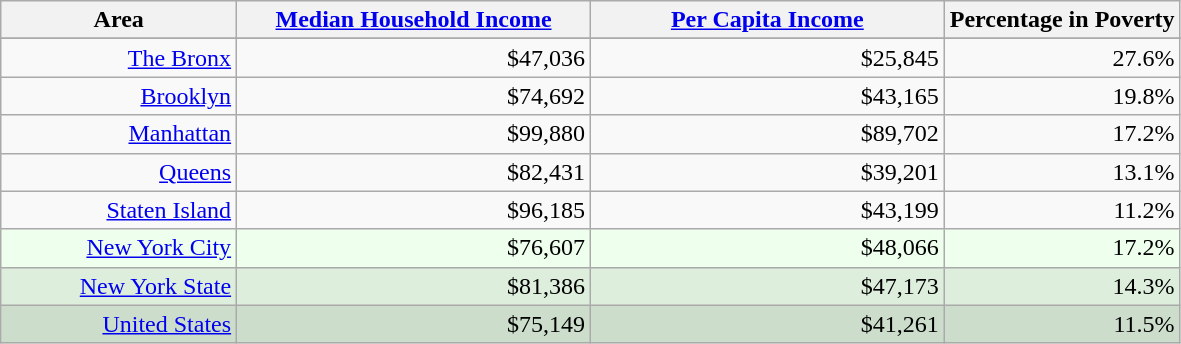<table class="wikitable sortable" style="text-align:right;">
<tr>
<th scope="col" style="width:20%;">Area</th>
<th scope="col" style="width:30%;"><a href='#'>Median Household Income</a><br></th>
<th scope="col" style="width:30%;"><a href='#'>Per Capita Income</a></th>
<th scope="col" style="width:20%;">Percentage in Poverty</th>
</tr>
<tr>
</tr>
<tr>
<td><a href='#'>The Bronx</a></td>
<td>$47,036</td>
<td>$25,845</td>
<td>27.6%</td>
</tr>
<tr>
<td><a href='#'>Brooklyn</a></td>
<td>$74,692</td>
<td>$43,165</td>
<td>19.8%</td>
</tr>
<tr>
<td><a href='#'>Manhattan</a></td>
<td>$99,880</td>
<td>$89,702</td>
<td>17.2%</td>
</tr>
<tr>
<td><a href='#'>Queens</a></td>
<td>$82,431</td>
<td>$39,201</td>
<td>13.1%</td>
</tr>
<tr>
<td><a href='#'>Staten Island</a></td>
<td>$96,185</td>
<td>$43,199</td>
<td>11.2%</td>
</tr>
<tr style="background:#efe;">
<td><a href='#'>New York City</a></td>
<td>$76,607</td>
<td>$48,066</td>
<td>17.2%</td>
</tr>
<tr style="background:#ded;">
<td><a href='#'>New York State</a></td>
<td>$81,386</td>
<td>$47,173</td>
<td>14.3%</td>
</tr>
<tr style="background:#cdc;">
<td><a href='#'>United States</a></td>
<td>$75,149</td>
<td>$41,261</td>
<td>11.5%</td>
</tr>
</table>
